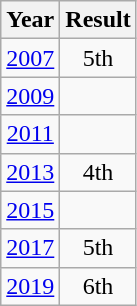<table class="wikitable" style="text-align:center">
<tr>
<th>Year</th>
<th>Result</th>
</tr>
<tr>
<td><a href='#'>2007</a></td>
<td>5th</td>
</tr>
<tr>
<td><a href='#'>2009</a></td>
<td></td>
</tr>
<tr>
<td><a href='#'>2011</a></td>
<td></td>
</tr>
<tr>
<td><a href='#'>2013</a></td>
<td>4th</td>
</tr>
<tr>
<td><a href='#'>2015</a></td>
<td></td>
</tr>
<tr>
<td><a href='#'>2017</a></td>
<td>5th</td>
</tr>
<tr>
<td><a href='#'>2019</a></td>
<td>6th</td>
</tr>
</table>
